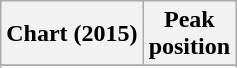<table class="wikitable sortable plainrowheaders" style="text-align:center">
<tr>
<th>Chart (2015)</th>
<th>Peak<br>position</th>
</tr>
<tr>
</tr>
<tr>
</tr>
<tr>
</tr>
<tr>
</tr>
<tr>
</tr>
<tr>
</tr>
<tr>
</tr>
<tr>
</tr>
<tr>
</tr>
</table>
